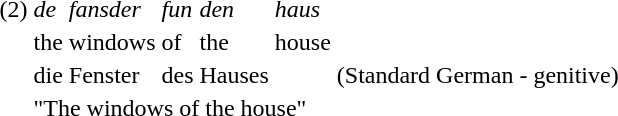<table>
<tr>
<td>(2)</td>
<td><em>de</em></td>
<td><em>fansder</em></td>
<td><em>fun</em></td>
<td><em>den</em></td>
<td><em>haus</em></td>
</tr>
<tr>
<td></td>
<td>the</td>
<td>windows</td>
<td>of</td>
<td>the</td>
<td>house</td>
</tr>
<tr>
<td></td>
<td>die</td>
<td>Fenster</td>
<td>des</td>
<td>Hauses</td>
<td></td>
<td>(Standard German - genitive)</td>
</tr>
<tr>
<td></td>
<td colspan="5">"The windows of the house"</td>
</tr>
</table>
